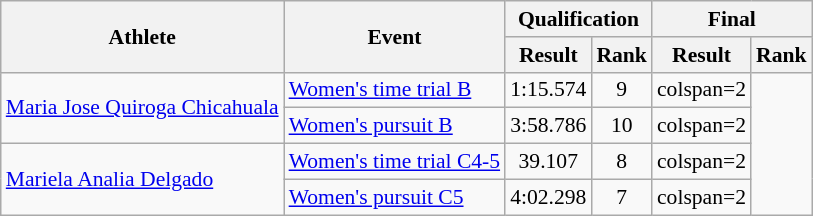<table class=wikitable style="font-size:90%">
<tr>
<th rowspan="2">Athlete</th>
<th rowspan="2">Event</th>
<th colspan="2">Qualification</th>
<th colspan="2">Final</th>
</tr>
<tr>
<th>Result</th>
<th>Rank</th>
<th>Result</th>
<th>Rank</th>
</tr>
<tr align=center>
<td align=left rowspan=2><a href='#'>Maria Jose Quiroga Chicahuala</a></td>
<td align=left><a href='#'>Women's time trial B</a></td>
<td>1:15.574</td>
<td>9</td>
<td>colspan=2 </td>
</tr>
<tr align=center>
<td align=left><a href='#'>Women's pursuit B</a></td>
<td>3:58.786</td>
<td>10</td>
<td>colspan=2 </td>
</tr>
<tr align=center>
<td align=left rowspan=2><a href='#'>Mariela Analia Delgado</a></td>
<td align=left><a href='#'>Women's time trial C4-5</a></td>
<td>39.107</td>
<td>8</td>
<td>colspan=2 </td>
</tr>
<tr align=center>
<td align=left><a href='#'>Women's pursuit C5</a></td>
<td>4:02.298</td>
<td>7</td>
<td>colspan=2 </td>
</tr>
</table>
